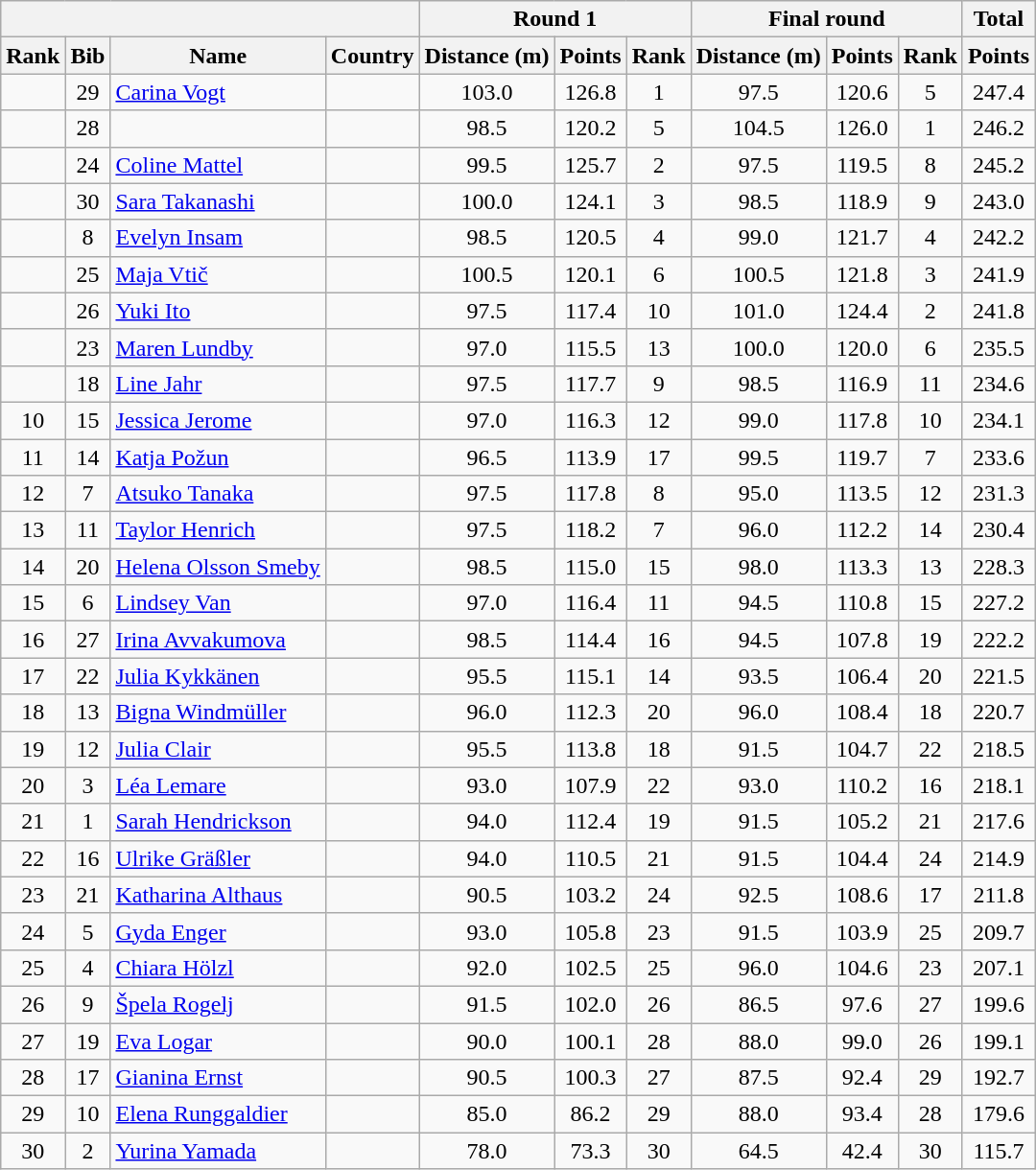<table class="wikitable sortable" style="text-align:center">
<tr>
<th colspan=4></th>
<th colspan=3>Round 1</th>
<th colspan=3>Final round</th>
<th>Total</th>
</tr>
<tr>
<th>Rank</th>
<th>Bib</th>
<th>Name</th>
<th>Country</th>
<th>Distance (m)</th>
<th>Points</th>
<th>Rank</th>
<th>Distance (m)</th>
<th>Points</th>
<th>Rank</th>
<th>Points</th>
</tr>
<tr>
<td></td>
<td>29</td>
<td align="left"><a href='#'>Carina Vogt</a></td>
<td align="left"></td>
<td>103.0</td>
<td>126.8</td>
<td>1</td>
<td>97.5</td>
<td>120.6</td>
<td>5</td>
<td>247.4</td>
</tr>
<tr>
<td></td>
<td>28</td>
<td align="left"></td>
<td align="left"></td>
<td>98.5</td>
<td>120.2</td>
<td>5</td>
<td>104.5</td>
<td>126.0</td>
<td>1</td>
<td>246.2</td>
</tr>
<tr>
<td></td>
<td>24</td>
<td align="left"><a href='#'>Coline Mattel</a></td>
<td align="left"></td>
<td>99.5</td>
<td>125.7</td>
<td>2</td>
<td>97.5</td>
<td>119.5</td>
<td>8</td>
<td>245.2</td>
</tr>
<tr>
<td></td>
<td>30</td>
<td align="left"><a href='#'>Sara Takanashi</a></td>
<td align="left"></td>
<td>100.0</td>
<td>124.1</td>
<td>3</td>
<td>98.5</td>
<td>118.9</td>
<td>9</td>
<td>243.0</td>
</tr>
<tr>
<td></td>
<td>8</td>
<td align="left"><a href='#'>Evelyn Insam</a></td>
<td align="left"></td>
<td>98.5</td>
<td>120.5</td>
<td>4</td>
<td>99.0</td>
<td>121.7</td>
<td>4</td>
<td>242.2</td>
</tr>
<tr>
<td></td>
<td>25</td>
<td align="left"><a href='#'>Maja Vtič</a></td>
<td align="left"></td>
<td>100.5</td>
<td>120.1</td>
<td>6</td>
<td>100.5</td>
<td>121.8</td>
<td>3</td>
<td>241.9</td>
</tr>
<tr>
<td></td>
<td>26</td>
<td align="left"><a href='#'>Yuki Ito</a></td>
<td align="left"></td>
<td>97.5</td>
<td>117.4</td>
<td>10</td>
<td>101.0</td>
<td>124.4</td>
<td>2</td>
<td>241.8</td>
</tr>
<tr>
<td></td>
<td>23</td>
<td align="left"><a href='#'>Maren Lundby</a></td>
<td align="left"></td>
<td>97.0</td>
<td>115.5</td>
<td>13</td>
<td>100.0</td>
<td>120.0</td>
<td>6</td>
<td>235.5</td>
</tr>
<tr>
<td></td>
<td>18</td>
<td align="left"><a href='#'>Line Jahr</a></td>
<td align="left"></td>
<td>97.5</td>
<td>117.7</td>
<td>9</td>
<td>98.5</td>
<td>116.9</td>
<td>11</td>
<td>234.6</td>
</tr>
<tr>
<td>10</td>
<td>15</td>
<td align="left"><a href='#'>Jessica Jerome</a></td>
<td align="left"></td>
<td>97.0</td>
<td>116.3</td>
<td>12</td>
<td>99.0</td>
<td>117.8</td>
<td>10</td>
<td>234.1</td>
</tr>
<tr>
<td>11</td>
<td>14</td>
<td align="left"><a href='#'>Katja Požun</a></td>
<td align="left"></td>
<td>96.5</td>
<td>113.9</td>
<td>17</td>
<td>99.5</td>
<td>119.7</td>
<td>7</td>
<td>233.6</td>
</tr>
<tr>
<td>12</td>
<td>7</td>
<td align="left"><a href='#'>Atsuko Tanaka</a></td>
<td align="left"></td>
<td>97.5</td>
<td>117.8</td>
<td>8</td>
<td>95.0</td>
<td>113.5</td>
<td>12</td>
<td>231.3</td>
</tr>
<tr>
<td>13</td>
<td>11</td>
<td align="left"><a href='#'>Taylor Henrich</a></td>
<td align="left"></td>
<td>97.5</td>
<td>118.2</td>
<td>7</td>
<td>96.0</td>
<td>112.2</td>
<td>14</td>
<td>230.4</td>
</tr>
<tr>
<td>14</td>
<td>20</td>
<td align="left"><a href='#'>Helena Olsson Smeby</a></td>
<td align="left"></td>
<td>98.5</td>
<td>115.0</td>
<td>15</td>
<td>98.0</td>
<td>113.3</td>
<td>13</td>
<td>228.3</td>
</tr>
<tr>
<td>15</td>
<td>6</td>
<td align="left"><a href='#'>Lindsey Van</a></td>
<td align="left"></td>
<td>97.0</td>
<td>116.4</td>
<td>11</td>
<td>94.5</td>
<td>110.8</td>
<td>15</td>
<td>227.2</td>
</tr>
<tr>
<td>16</td>
<td>27</td>
<td align="left"><a href='#'>Irina Avvakumova</a></td>
<td align="left"></td>
<td>98.5</td>
<td>114.4</td>
<td>16</td>
<td>94.5</td>
<td>107.8</td>
<td>19</td>
<td>222.2</td>
</tr>
<tr>
<td>17</td>
<td>22</td>
<td align="left"><a href='#'>Julia Kykkänen</a></td>
<td align="left"></td>
<td>95.5</td>
<td>115.1</td>
<td>14</td>
<td>93.5</td>
<td>106.4</td>
<td>20</td>
<td>221.5</td>
</tr>
<tr>
<td>18</td>
<td>13</td>
<td align="left"><a href='#'>Bigna Windmüller</a></td>
<td align="left"></td>
<td>96.0</td>
<td>112.3</td>
<td>20</td>
<td>96.0</td>
<td>108.4</td>
<td>18</td>
<td>220.7</td>
</tr>
<tr>
<td>19</td>
<td>12</td>
<td align="left"><a href='#'>Julia Clair</a></td>
<td align="left"></td>
<td>95.5</td>
<td>113.8</td>
<td>18</td>
<td>91.5</td>
<td>104.7</td>
<td>22</td>
<td>218.5</td>
</tr>
<tr>
<td>20</td>
<td>3</td>
<td align="left"><a href='#'>Léa Lemare</a></td>
<td align="left"></td>
<td>93.0</td>
<td>107.9</td>
<td>22</td>
<td>93.0</td>
<td>110.2</td>
<td>16</td>
<td>218.1</td>
</tr>
<tr>
<td>21</td>
<td>1</td>
<td align="left"><a href='#'>Sarah Hendrickson</a></td>
<td align="left"></td>
<td>94.0</td>
<td>112.4</td>
<td>19</td>
<td>91.5</td>
<td>105.2</td>
<td>21</td>
<td>217.6</td>
</tr>
<tr>
<td>22</td>
<td>16</td>
<td align="left"><a href='#'>Ulrike Gräßler</a></td>
<td align="left"></td>
<td>94.0</td>
<td>110.5</td>
<td>21</td>
<td>91.5</td>
<td>104.4</td>
<td>24</td>
<td>214.9</td>
</tr>
<tr>
<td>23</td>
<td>21</td>
<td align="left"><a href='#'>Katharina Althaus</a></td>
<td align="left"></td>
<td>90.5</td>
<td>103.2</td>
<td>24</td>
<td>92.5</td>
<td>108.6</td>
<td>17</td>
<td>211.8</td>
</tr>
<tr>
<td>24</td>
<td>5</td>
<td align="left"><a href='#'>Gyda Enger</a></td>
<td align="left"></td>
<td>93.0</td>
<td>105.8</td>
<td>23</td>
<td>91.5</td>
<td>103.9</td>
<td>25</td>
<td>209.7</td>
</tr>
<tr>
<td>25</td>
<td>4</td>
<td align="left"><a href='#'>Chiara Hölzl</a></td>
<td align="left"></td>
<td>92.0</td>
<td>102.5</td>
<td>25</td>
<td>96.0</td>
<td>104.6</td>
<td>23</td>
<td>207.1</td>
</tr>
<tr>
<td>26</td>
<td>9</td>
<td align="left"><a href='#'>Špela Rogelj</a></td>
<td align="left"></td>
<td>91.5</td>
<td>102.0</td>
<td>26</td>
<td>86.5</td>
<td>97.6</td>
<td>27</td>
<td>199.6</td>
</tr>
<tr>
<td>27</td>
<td>19</td>
<td align="left"><a href='#'>Eva Logar</a></td>
<td align="left"></td>
<td>90.0</td>
<td>100.1</td>
<td>28</td>
<td>88.0</td>
<td>99.0</td>
<td>26</td>
<td>199.1</td>
</tr>
<tr>
<td>28</td>
<td>17</td>
<td align="left"><a href='#'>Gianina Ernst</a></td>
<td align="left"></td>
<td>90.5</td>
<td>100.3</td>
<td>27</td>
<td>87.5</td>
<td>92.4</td>
<td>29</td>
<td>192.7</td>
</tr>
<tr>
<td>29</td>
<td>10</td>
<td align="left"><a href='#'>Elena Runggaldier</a></td>
<td align="left"></td>
<td>85.0</td>
<td>86.2</td>
<td>29</td>
<td>88.0</td>
<td>93.4</td>
<td>28</td>
<td>179.6</td>
</tr>
<tr>
<td>30</td>
<td>2</td>
<td align="left"><a href='#'>Yurina Yamada</a></td>
<td align="left"></td>
<td>78.0</td>
<td>73.3</td>
<td>30</td>
<td>64.5</td>
<td>42.4</td>
<td>30</td>
<td>115.7</td>
</tr>
</table>
